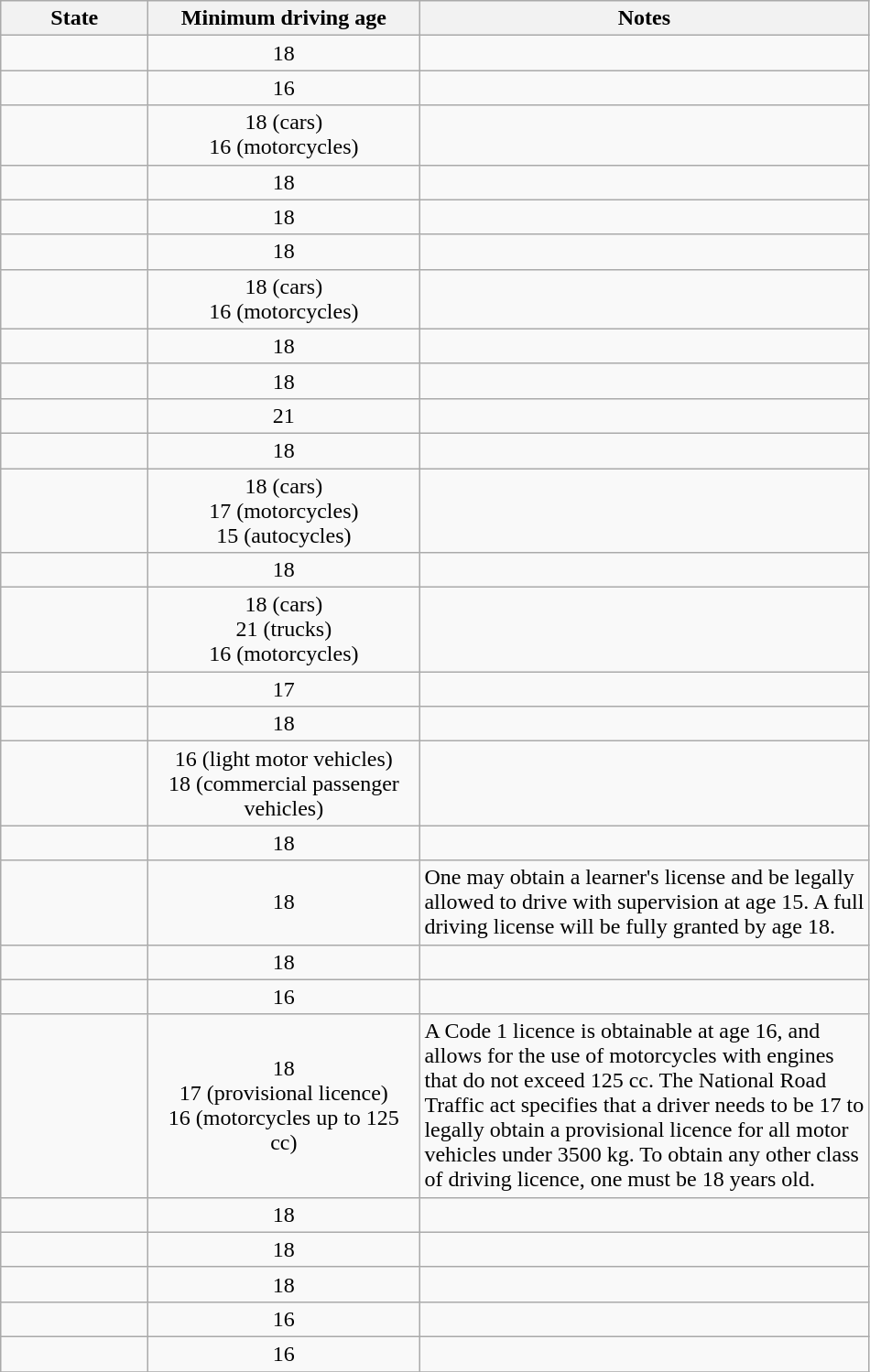<table class="wikitable sortable">
<tr>
<th width="100">State</th>
<th width="190">Minimum driving age</th>
<th width="320">Notes</th>
</tr>
<tr>
<td></td>
<td style="text-align:center;">18</td>
<td></td>
</tr>
<tr>
<td></td>
<td style="text-align:center;">16</td>
<td></td>
</tr>
<tr>
<td></td>
<td style="text-align:center;">18 (cars)<br>16 (motorcycles)</td>
<td></td>
</tr>
<tr>
<td></td>
<td style="text-align:center;">18</td>
<td></td>
</tr>
<tr>
<td></td>
<td style="text-align:center;">18</td>
<td></td>
</tr>
<tr>
<td></td>
<td style="text-align:center;">18</td>
<td></td>
</tr>
<tr>
<td></td>
<td style="text-align:center;">18 (cars)<br>16 (motorcycles)</td>
<td></td>
</tr>
<tr>
<td></td>
<td style="text-align:center;">18</td>
<td></td>
</tr>
<tr>
<td></td>
<td style="text-align:center;">18</td>
<td></td>
</tr>
<tr>
<td></td>
<td style="text-align: center;">21</td>
<td></td>
</tr>
<tr>
<td></td>
<td style="text-align:center;">18</td>
<td></td>
</tr>
<tr>
<td></td>
<td style="text-align:center;">18 (cars)<br>17 (motorcycles)<br>15 (autocycles)</td>
<td></td>
</tr>
<tr>
<td><em></em></td>
<td style="text-align:center;">18</td>
<td></td>
</tr>
<tr>
<td></td>
<td style="text-align:center;">18 (cars)<br>21 (trucks)<br>16 (motorcycles)</td>
<td></td>
</tr>
<tr>
<td></td>
<td style="text-align:center;">17</td>
<td></td>
</tr>
<tr>
<td></td>
<td style="text-align:center;">18</td>
<td></td>
</tr>
<tr>
<td></td>
<td style="text-align:center;">16 (light motor vehicles)<br>18 (commercial passenger vehicles)</td>
<td></td>
</tr>
<tr>
<td></td>
<td style="text-align:center;">18</td>
<td></td>
</tr>
<tr>
<td><em></em></td>
<td style="text-align:center;">18</td>
<td>One may obtain a learner's license and be legally allowed to drive with supervision at age 15. A full driving license will be fully granted by age 18.</td>
</tr>
<tr>
<td></td>
<td style="text-align:center;">18</td>
<td></td>
</tr>
<tr>
<td></td>
<td style="text-align:center;">16</td>
<td></td>
</tr>
<tr>
<td></td>
<td style="text-align:center;">18<br> 17 (provisional licence)<br>16 (motorcycles up to 125 cc)</td>
<td>A Code 1 licence is obtainable at age 16, and allows for the use of motorcycles with engines that do not exceed 125 cc. The National Road Traffic act specifies that a driver needs to be 17 to legally obtain a provisional licence for all motor vehicles under 3500 kg. To obtain any other class of driving licence, one must be 18 years old.</td>
</tr>
<tr>
<td></td>
<td style="text-align:center;">18</td>
<td></td>
</tr>
<tr>
<td></td>
<td style="text-align:center;">18</td>
<td></td>
</tr>
<tr>
<td></td>
<td style="text-align:center;">18</td>
<td></td>
</tr>
<tr>
<td></td>
<td style="text-align:center;">16</td>
<td></td>
</tr>
<tr>
<td></td>
<td style="text-align:center;">16</td>
<td></td>
</tr>
<tr>
</tr>
</table>
